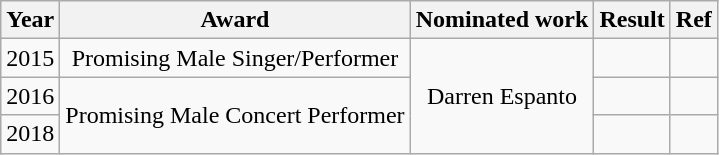<table class="wikitable sortable" style=text-align:center>
<tr>
<th>Year</th>
<th>Award</th>
<th>Nominated work</th>
<th>Result</th>
<th>Ref</th>
</tr>
<tr>
<td>2015</td>
<td>Promising Male Singer/Performer</td>
<td rowspan="3">Darren Espanto</td>
<td></td>
<td></td>
</tr>
<tr>
<td>2016</td>
<td rowspan="2">Promising Male Concert Performer</td>
<td></td>
<td></td>
</tr>
<tr>
<td>2018</td>
<td></td>
<td></td>
</tr>
</table>
